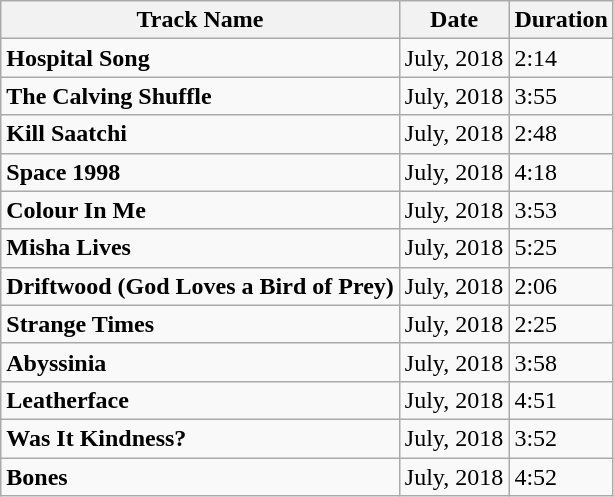<table class="wikitable">
<tr>
<th>Track Name</th>
<th>Date</th>
<th>Duration</th>
</tr>
<tr>
<td><strong>Hospital Song</strong></td>
<td>July, 2018</td>
<td>2:14</td>
</tr>
<tr>
<td><strong>The Calving Shuffle</strong></td>
<td>July, 2018</td>
<td>3:55</td>
</tr>
<tr>
<td><strong>Kill Saatchi</strong></td>
<td>July, 2018</td>
<td>2:48</td>
</tr>
<tr>
<td><strong>Space 1998</strong></td>
<td>July, 2018</td>
<td>4:18</td>
</tr>
<tr>
<td><strong>Colour In Me</strong></td>
<td>July, 2018</td>
<td>3:53</td>
</tr>
<tr>
<td><strong>Misha Lives</strong></td>
<td>July, 2018</td>
<td>5:25</td>
</tr>
<tr>
<td><strong>Driftwood (God Loves a Bird of Prey)</strong></td>
<td>July, 2018</td>
<td>2:06</td>
</tr>
<tr>
<td><strong>Strange Times</strong></td>
<td>July, 2018</td>
<td>2:25</td>
</tr>
<tr>
<td><strong>Abyssinia</strong></td>
<td>July, 2018</td>
<td>3:58</td>
</tr>
<tr>
<td><strong>Leatherface</strong></td>
<td>July, 2018</td>
<td>4:51</td>
</tr>
<tr>
<td><strong>Was It Kindness?</strong></td>
<td>July, 2018</td>
<td>3:52</td>
</tr>
<tr>
<td><strong>Bones</strong></td>
<td>July, 2018</td>
<td>4:52</td>
</tr>
</table>
